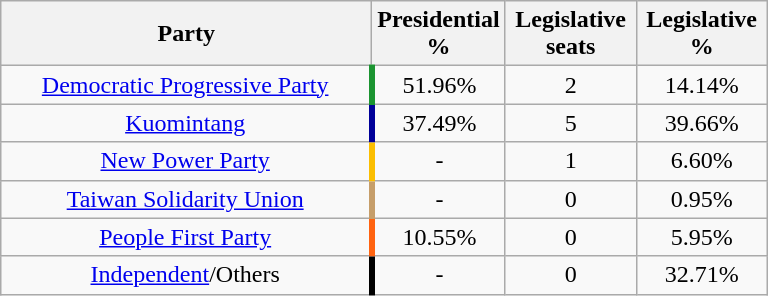<table class="wikitable" style="text-align:center">
<tr>
<th width=240>Party</th>
<th width=80>Presidential %</th>
<th width=80>Legislative seats</th>
<th width=80>Legislative %</th>
</tr>
<tr>
<td align=center style="border-right:4px solid #1B9431;" align="center"><a href='#'>Democratic Progressive Party</a></td>
<td>51.96%</td>
<td>2</td>
<td>14.14%</td>
</tr>
<tr>
<td align=center style="border-right:4px solid #000099;" align="center"><a href='#'>Kuomintang</a></td>
<td>37.49%</td>
<td>5</td>
<td>39.66%</td>
</tr>
<tr>
<td align=center style="border-right:4px solid #FBBE01;" align="center"><a href='#'>New Power Party</a></td>
<td>-</td>
<td>1</td>
<td>6.60%</td>
</tr>
<tr>
<td align=center style="border-right:4px solid #C69E6A;" align="center"><a href='#'>Taiwan Solidarity Union</a></td>
<td>-</td>
<td>0</td>
<td>0.95%</td>
</tr>
<tr>
<td align=center style="border-right:4px solid #FF6310;" align="center"><a href='#'>People First Party</a></td>
<td>10.55%</td>
<td>0</td>
<td>5.95%</td>
</tr>
<tr>
<td align=center style="border-right:4px solid #000000;" align="center"><a href='#'>Independent</a>/Others</td>
<td>-</td>
<td>0</td>
<td>32.71%</td>
</tr>
</table>
